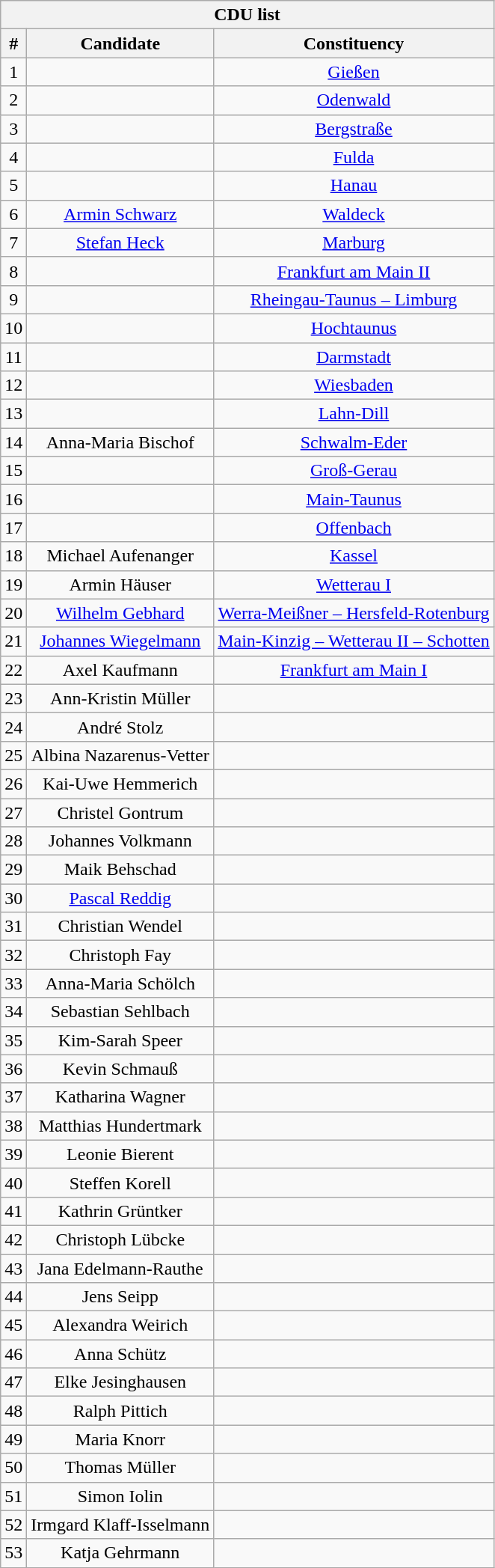<table class="wikitable mw-collapsible mw-collapsed" style="text-align:center">
<tr>
<th colspan=3>CDU list</th>
</tr>
<tr>
<th>#</th>
<th>Candidate</th>
<th>Constituency</th>
</tr>
<tr>
<td>1</td>
<td></td>
<td><a href='#'>Gießen</a></td>
</tr>
<tr>
<td>2</td>
<td></td>
<td><a href='#'>Odenwald</a></td>
</tr>
<tr>
<td>3</td>
<td></td>
<td><a href='#'>Bergstraße</a></td>
</tr>
<tr>
<td>4</td>
<td></td>
<td><a href='#'>Fulda</a></td>
</tr>
<tr>
<td>5</td>
<td></td>
<td><a href='#'>Hanau</a></td>
</tr>
<tr>
<td>6</td>
<td><a href='#'>Armin Schwarz</a></td>
<td><a href='#'>Waldeck</a></td>
</tr>
<tr>
<td>7</td>
<td><a href='#'>Stefan Heck</a></td>
<td><a href='#'>Marburg</a></td>
</tr>
<tr>
<td>8</td>
<td></td>
<td><a href='#'>Frankfurt am Main II</a></td>
</tr>
<tr>
<td>9</td>
<td></td>
<td><a href='#'>Rheingau-Taunus – Limburg</a></td>
</tr>
<tr>
<td>10</td>
<td></td>
<td><a href='#'>Hochtaunus</a></td>
</tr>
<tr>
<td>11</td>
<td></td>
<td><a href='#'>Darmstadt</a></td>
</tr>
<tr>
<td>12</td>
<td></td>
<td><a href='#'>Wiesbaden</a></td>
</tr>
<tr>
<td>13</td>
<td></td>
<td><a href='#'>Lahn-Dill</a></td>
</tr>
<tr>
<td>14</td>
<td>Anna-Maria Bischof</td>
<td><a href='#'>Schwalm-Eder</a></td>
</tr>
<tr>
<td>15</td>
<td></td>
<td><a href='#'>Groß-Gerau</a></td>
</tr>
<tr>
<td>16</td>
<td></td>
<td><a href='#'>Main-Taunus</a></td>
</tr>
<tr>
<td>17</td>
<td></td>
<td><a href='#'>Offenbach</a></td>
</tr>
<tr>
<td>18</td>
<td>Michael Aufenanger</td>
<td><a href='#'>Kassel</a></td>
</tr>
<tr>
<td>19</td>
<td>Armin Häuser</td>
<td><a href='#'>Wetterau I</a></td>
</tr>
<tr>
<td>20</td>
<td><a href='#'>Wilhelm Gebhard</a></td>
<td><a href='#'>Werra-Meißner – Hersfeld-Rotenburg</a></td>
</tr>
<tr>
<td>21</td>
<td><a href='#'>Johannes Wiegelmann</a></td>
<td><a href='#'>Main-Kinzig – Wetterau II – Schotten</a></td>
</tr>
<tr>
<td>22</td>
<td>Axel Kaufmann</td>
<td><a href='#'>Frankfurt am Main I</a></td>
</tr>
<tr>
<td>23</td>
<td>Ann-Kristin Müller</td>
<td></td>
</tr>
<tr>
<td>24</td>
<td>André Stolz</td>
<td></td>
</tr>
<tr>
<td>25</td>
<td>Albina Nazarenus-Vetter</td>
<td></td>
</tr>
<tr>
<td>26</td>
<td>Kai-Uwe Hemmerich</td>
<td></td>
</tr>
<tr>
<td>27</td>
<td>Christel Gontrum</td>
<td></td>
</tr>
<tr>
<td>28</td>
<td>Johannes Volkmann</td>
<td></td>
</tr>
<tr>
<td>29</td>
<td>Maik Behschad</td>
<td></td>
</tr>
<tr>
<td>30</td>
<td><a href='#'>Pascal Reddig</a></td>
<td></td>
</tr>
<tr>
<td>31</td>
<td>Christian Wendel</td>
<td></td>
</tr>
<tr>
<td>32</td>
<td>Christoph Fay</td>
<td></td>
</tr>
<tr>
<td>33</td>
<td>Anna-Maria Schölch</td>
<td></td>
</tr>
<tr>
<td>34</td>
<td>Sebastian Sehlbach</td>
<td></td>
</tr>
<tr>
<td>35</td>
<td>Kim-Sarah Speer</td>
<td></td>
</tr>
<tr>
<td>36</td>
<td>Kevin Schmauß</td>
<td></td>
</tr>
<tr>
<td>37</td>
<td>Katharina Wagner</td>
<td></td>
</tr>
<tr>
<td>38</td>
<td>Matthias Hundertmark</td>
<td></td>
</tr>
<tr>
<td>39</td>
<td>Leonie Bierent</td>
<td></td>
</tr>
<tr>
<td>40</td>
<td>Steffen Korell</td>
<td></td>
</tr>
<tr>
<td>41</td>
<td>Kathrin Grüntker</td>
<td></td>
</tr>
<tr>
<td>42</td>
<td>Christoph Lübcke</td>
<td></td>
</tr>
<tr>
<td>43</td>
<td>Jana Edelmann-Rauthe</td>
<td></td>
</tr>
<tr>
<td>44</td>
<td>Jens Seipp</td>
<td></td>
</tr>
<tr>
<td>45</td>
<td>Alexandra Weirich</td>
<td></td>
</tr>
<tr>
<td>46</td>
<td>Anna Schütz</td>
<td></td>
</tr>
<tr>
<td>47</td>
<td>Elke Jesinghausen</td>
<td></td>
</tr>
<tr>
<td>48</td>
<td>Ralph Pittich</td>
<td></td>
</tr>
<tr>
<td>49</td>
<td>Maria Knorr</td>
<td></td>
</tr>
<tr>
<td>50</td>
<td>Thomas Müller</td>
<td></td>
</tr>
<tr>
<td>51</td>
<td>Simon Iolin</td>
<td></td>
</tr>
<tr>
<td>52</td>
<td>Irmgard Klaff-Isselmann</td>
<td></td>
</tr>
<tr>
<td>53</td>
<td>Katja Gehrmann</td>
<td></td>
</tr>
</table>
